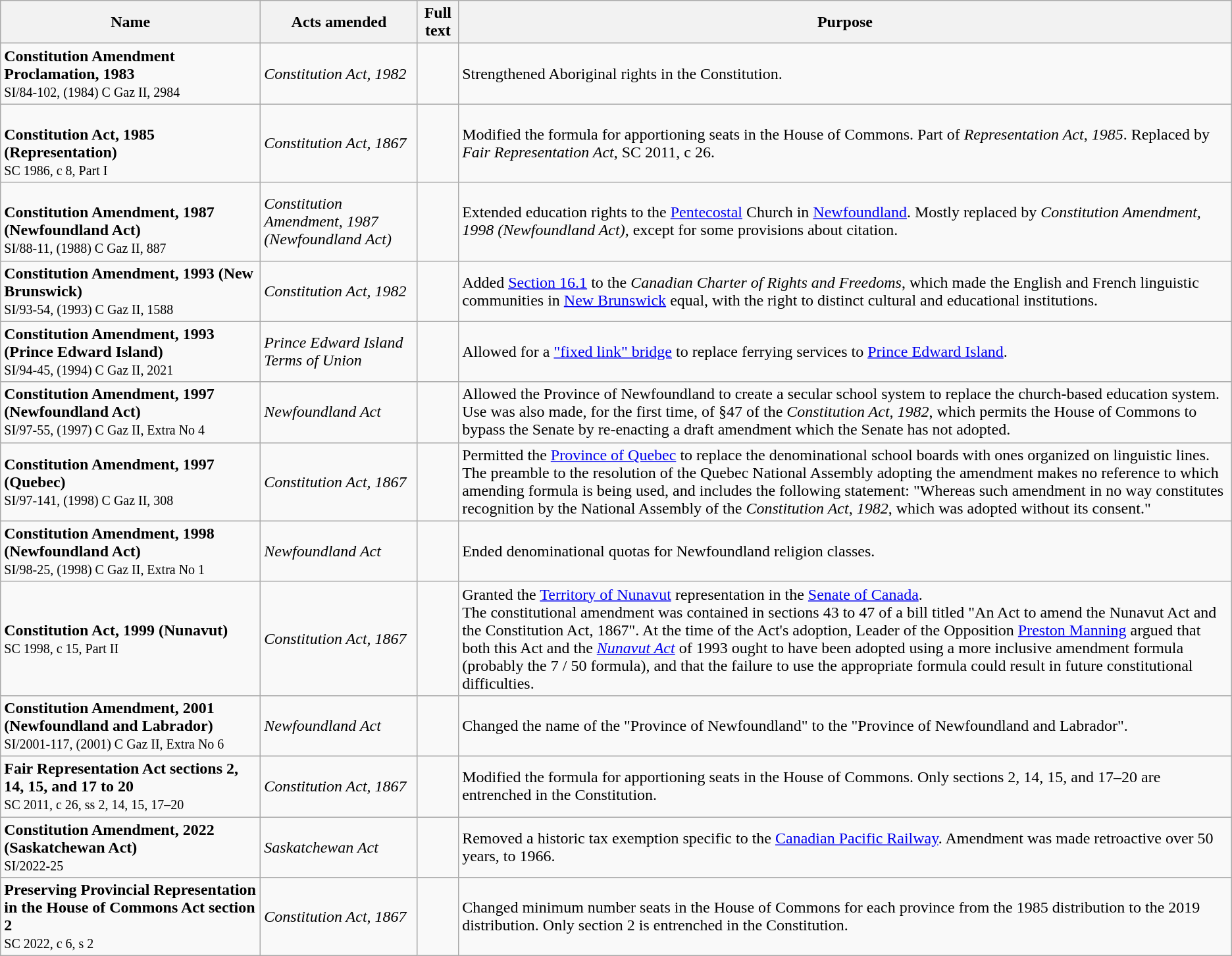<table class=wikitable>
<tr>
<th style="width:16em">Name</th>
<th>Acts amended</th>
<th>Full text</th>
<th>Purpose</th>
</tr>
<tr>
<td style style="text-align:center"><strong>Constitution Amendment Proclamation, 1983</strong><br><small>SI/84-102, (1984) C Gaz II, 2984</small></td>
<td><em>Constitution Act, 1982</em></td>
<td></td>
<td>Strengthened Aboriginal rights in the Constitution.</td>
</tr>
<tr>
<td style style="text-align:center"><strong><span></span></strong><br><strong>Constitution Act, 1985 (Representation)</strong><br><small>SC 1986, c 8, Part I</small></td>
<td><em>Constitution Act, 1867</em></td>
<td></td>
<td>Modified the formula for apportioning seats in the House of Commons. Part of <em>Representation Act, 1985</em>. Replaced by <em>Fair Representation Act</em>, SC 2011, c 26.</td>
</tr>
<tr>
<td style style="text-align:center"><strong><span></span></strong><br><strong>Constitution Amendment, 1987 (Newfoundland Act)</strong><br><small>SI/88-11, (1988) C Gaz II, 887</small></td>
<td><em>Constitution Amendment, 1987 (Newfoundland Act)</em></td>
<td></td>
<td>Extended education rights to the <a href='#'>Pentecostal</a> Church in <a href='#'>Newfoundland</a>. Mostly replaced by <em>Constitution Amendment, 1998 (Newfoundland Act)</em>, except for some provisions about citation.</td>
</tr>
<tr>
<td style style="text-align:center"><strong>Constitution Amendment, 1993 (New Brunswick)</strong><br><small>SI/93-54, (1993) C Gaz II, 1588</small></td>
<td><em>Constitution Act, 1982</em></td>
<td></td>
<td>Added <a href='#'>Section 16.1</a> to the <em>Canadian Charter of Rights and Freedoms</em>, which made the English and French linguistic communities in <a href='#'>New Brunswick</a> equal, with the right to distinct cultural and educational institutions.</td>
</tr>
<tr>
<td style style="text-align:center"><strong>Constitution Amendment, 1993 (Prince Edward Island)</strong><br><small>SI/94-45, (1994) C Gaz II, 2021</small></td>
<td><em>Prince Edward Island Terms of Union</em></td>
<td></td>
<td>Allowed for a <a href='#'>"fixed link" bridge</a> to replace ferrying services to <a href='#'>Prince Edward Island</a>.</td>
</tr>
<tr>
<td style style="text-align:center"><strong>Constitution Amendment, 1997 (Newfoundland Act)</strong><br><small>SI/97-55, (1997) C Gaz II, Extra No 4</small></td>
<td><em>Newfoundland Act</em></td>
<td></td>
<td>Allowed the Province of Newfoundland to create a secular school system to replace the church-based education system.<br>Use was also made, for the first time, of §47 of the <em>Constitution Act, 1982</em>, which permits the House of Commons to bypass the Senate by re-enacting a draft amendment which the Senate has not adopted.</td>
</tr>
<tr>
<td style style="text-align:center"><strong>Constitution Amendment, 1997 (Quebec)</strong><br><small>SI/97-141, (1998) C Gaz II, 308</small></td>
<td><em>Constitution Act, 1867</em></td>
<td></td>
<td>Permitted the <a href='#'>Province of Quebec</a> to replace the denominational school boards with ones organized on linguistic lines.<br>The preamble to the resolution of the Quebec National Assembly adopting the amendment makes no reference to which amending formula is being used, and includes the following statement: "Whereas such amendment in no way constitutes recognition by the National Assembly of the <em>Constitution Act, 1982</em>, which was adopted without its consent."</td>
</tr>
<tr>
<td style style="text-align:center"><strong>Constitution Amendment, 1998 (Newfoundland Act)</strong><br><small>SI/98-25, (1998) C Gaz II, Extra No 1</small></td>
<td><em>Newfoundland Act</em></td>
<td></td>
<td>Ended denominational quotas for Newfoundland religion classes.</td>
</tr>
<tr>
<td style style="text-align:center"><strong>Constitution Act, 1999 (Nunavut)</strong><br><small>SC 1998, c 15, Part II</small></td>
<td><em>Constitution Act, 1867</em></td>
<td></td>
<td>Granted the <a href='#'>Territory of Nunavut</a> representation in the <a href='#'>Senate of Canada</a>.<br>The constitutional amendment was contained in sections 43 to 47 of a bill titled "An Act to amend the Nunavut Act and the Constitution Act, 1867". At the time of the Act's adoption, Leader of the Opposition <a href='#'>Preston Manning</a> argued that both this Act and the <em><a href='#'>Nunavut Act</a></em> of 1993 ought to have been adopted using a more inclusive amendment formula (probably the 7 / 50 formula), and that the failure to use the appropriate formula could result in future constitutional difficulties.</td>
</tr>
<tr>
<td style style="text-align:center"><strong>Constitution Amendment, 2001 (Newfoundland and Labrador)</strong><br><small>SI/2001-117, (2001) C Gaz II, Extra No 6</small></td>
<td><em>Newfoundland Act</em></td>
<td></td>
<td>Changed the name of the "Province of Newfoundland" to the "Province of Newfoundland and Labrador".</td>
</tr>
<tr>
<td style style="text-align:center"><strong>Fair Representation Act sections 2, 14, 15, and 17 to 20</strong><br><small>SC 2011, c 26, ss 2, 14, 15, 17–20</small></td>
<td><em>Constitution Act, 1867</em></td>
<td></td>
<td>Modified the formula for apportioning seats in the House of Commons. Only sections 2, 14, 15, and 17–20 are entrenched in the Constitution.</td>
</tr>
<tr>
<td style style="text-align:center"><strong>Constitution Amendment, 2022 (Saskatchewan Act)</strong><br><small>SI/2022-25</small></td>
<td><em>Saskatchewan Act</em></td>
<td></td>
<td>Removed a historic tax exemption specific to the <a href='#'>Canadian Pacific Railway</a>. Amendment was made retroactive over 50 years, to 1966.</td>
</tr>
<tr>
<td style style="text-align:center"><strong>Preserving Provincial Representation in the House of Commons Act section 2</strong><br><small>SC 2022, c 6, s 2</small></td>
<td><em>Constitution Act, 1867</em></td>
<td></td>
<td>Changed minimum number seats in the House of Commons for each province from the 1985 distribution to the 2019 distribution. Only section 2 is entrenched in the Constitution.</td>
</tr>
</table>
